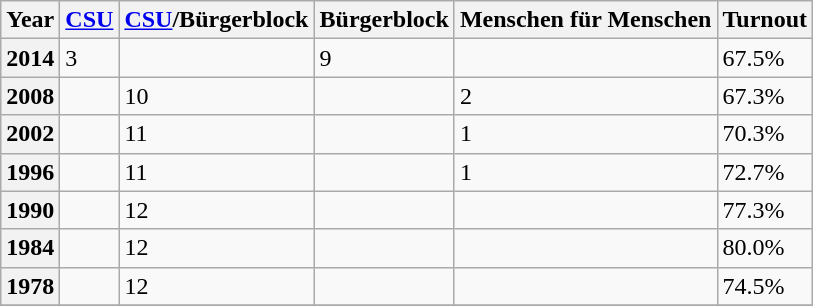<table class="wikitable">
<tr>
<th>Year</th>
<th><a href='#'>CSU</a></th>
<th><a href='#'>CSU</a>/Bürgerblock</th>
<th>Bürgerblock</th>
<th>Menschen für Menschen</th>
<th>Turnout</th>
</tr>
<tr>
<th>2014</th>
<td>3</td>
<td></td>
<td>9</td>
<td></td>
<td>67.5%</td>
</tr>
<tr ->
<th>2008</th>
<td></td>
<td>10</td>
<td></td>
<td>2</td>
<td>67.3%</td>
</tr>
<tr>
<th>2002</th>
<td></td>
<td>11</td>
<td></td>
<td>1</td>
<td>70.3%</td>
</tr>
<tr>
<th>1996</th>
<td></td>
<td>11</td>
<td></td>
<td>1</td>
<td>72.7%</td>
</tr>
<tr>
<th>1990</th>
<td></td>
<td>12</td>
<td></td>
<td></td>
<td>77.3%</td>
</tr>
<tr>
<th>1984</th>
<td></td>
<td>12</td>
<td></td>
<td></td>
<td>80.0%</td>
</tr>
<tr>
<th>1978</th>
<td></td>
<td>12</td>
<td></td>
<td></td>
<td>74.5%</td>
</tr>
<tr>
</tr>
</table>
